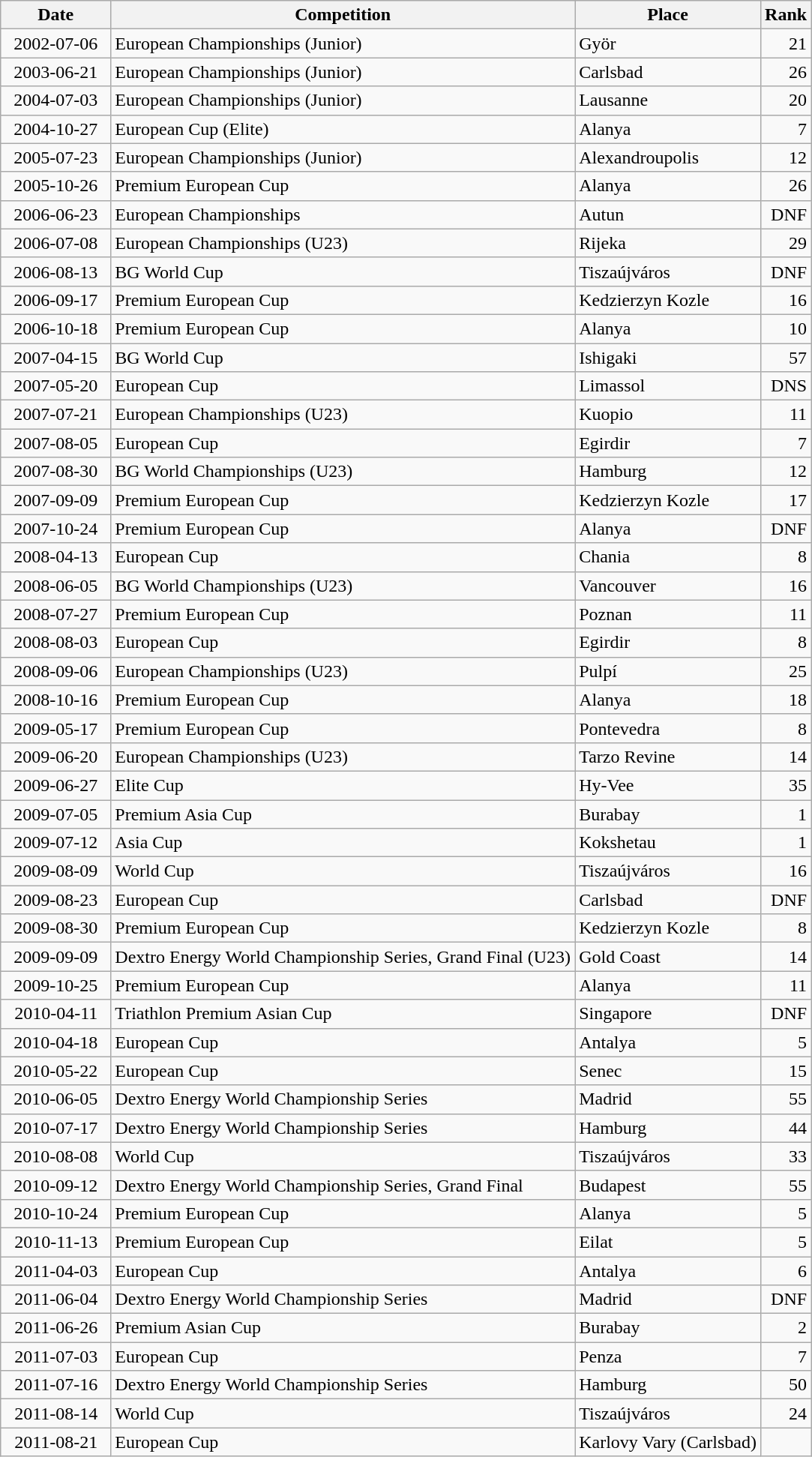<table class="wikitable sortable">
<tr>
<th>Date</th>
<th>Competition</th>
<th>Place</th>
<th>Rank</th>
</tr>
<tr>
<td style="text-align:right">  2002-07-06  </td>
<td>European Championships (Junior)</td>
<td>Györ</td>
<td style="text-align:right">21</td>
</tr>
<tr>
<td style="text-align:right">  2003-06-21  </td>
<td>European Championships (Junior)</td>
<td>Carlsbad</td>
<td style="text-align:right">26</td>
</tr>
<tr>
<td style="text-align:right">  2004-07-03  </td>
<td>European Championships (Junior)</td>
<td>Lausanne</td>
<td style="text-align:right">20</td>
</tr>
<tr>
<td style="text-align:right">  2004-10-27  </td>
<td>European Cup (Elite)</td>
<td>Alanya</td>
<td style="text-align:right">7</td>
</tr>
<tr>
<td style="text-align:right">  2005-07-23  </td>
<td>European Championships (Junior)</td>
<td>Alexandroupolis</td>
<td style="text-align:right">12</td>
</tr>
<tr>
<td style="text-align:right">  2005-10-26  </td>
<td>Premium European Cup</td>
<td>Alanya</td>
<td style="text-align:right">26</td>
</tr>
<tr>
<td style="text-align:right">  2006-06-23  </td>
<td>European Championships</td>
<td>Autun</td>
<td style="text-align:right">DNF</td>
</tr>
<tr>
<td style="text-align:right">  2006-07-08  </td>
<td>European Championships (U23)</td>
<td>Rijeka</td>
<td style="text-align:right">29</td>
</tr>
<tr>
<td style="text-align:right">  2006-08-13  </td>
<td>BG World Cup</td>
<td>Tiszaújváros</td>
<td style="text-align:right">DNF</td>
</tr>
<tr>
<td style="text-align:right">  2006-09-17  </td>
<td>Premium European Cup</td>
<td>Kedzierzyn Kozle</td>
<td style="text-align:right">16</td>
</tr>
<tr>
<td style="text-align:right">  2006-10-18  </td>
<td>Premium European Cup</td>
<td>Alanya</td>
<td style="text-align:right">10</td>
</tr>
<tr>
<td style="text-align:right">  2007-04-15  </td>
<td>BG World Cup</td>
<td>Ishigaki</td>
<td style="text-align:right">57</td>
</tr>
<tr>
<td style="text-align:right">  2007-05-20  </td>
<td>European Cup</td>
<td>Limassol</td>
<td style="text-align:right">DNS</td>
</tr>
<tr>
<td style="text-align:right">  2007-07-21  </td>
<td>European Championships (U23)</td>
<td>Kuopio</td>
<td style="text-align:right">11</td>
</tr>
<tr>
<td style="text-align:right">  2007-08-05  </td>
<td>European Cup</td>
<td>Egirdir</td>
<td style="text-align:right">7</td>
</tr>
<tr>
<td style="text-align:right">  2007-08-30  </td>
<td>BG World Championships (U23)</td>
<td>Hamburg</td>
<td style="text-align:right">12</td>
</tr>
<tr>
<td style="text-align:right">  2007-09-09  </td>
<td>Premium European Cup</td>
<td>Kedzierzyn Kozle</td>
<td style="text-align:right">17</td>
</tr>
<tr>
<td style="text-align:right">  2007-10-24  </td>
<td>Premium European Cup</td>
<td>Alanya</td>
<td style="text-align:right">DNF</td>
</tr>
<tr>
<td style="text-align:right">  2008-04-13  </td>
<td>European Cup</td>
<td>Chania</td>
<td style="text-align:right">8</td>
</tr>
<tr>
<td style="text-align:right">  2008-06-05  </td>
<td>BG World Championships (U23)</td>
<td>Vancouver</td>
<td style="text-align:right">16</td>
</tr>
<tr>
<td style="text-align:right">  2008-07-27  </td>
<td>Premium European Cup</td>
<td>Poznan</td>
<td style="text-align:right">11</td>
</tr>
<tr>
<td style="text-align:right">  2008-08-03  </td>
<td>European Cup</td>
<td>Egirdir</td>
<td style="text-align:right">8</td>
</tr>
<tr>
<td style="text-align:right">  2008-09-06  </td>
<td>European Championships (U23)</td>
<td>Pulpí</td>
<td style="text-align:right">25</td>
</tr>
<tr>
<td style="text-align:right">  2008-10-16  </td>
<td>Premium European Cup</td>
<td>Alanya</td>
<td style="text-align:right">18</td>
</tr>
<tr>
<td style="text-align:right">  2009-05-17  </td>
<td>Premium European Cup</td>
<td>Pontevedra</td>
<td style="text-align:right">8</td>
</tr>
<tr>
<td style="text-align:right">  2009-06-20  </td>
<td>European Championships (U23)</td>
<td>Tarzo Revine</td>
<td style="text-align:right">14</td>
</tr>
<tr>
<td style="text-align:right">  2009-06-27  </td>
<td>Elite Cup</td>
<td>Hy-Vee</td>
<td style="text-align:right">35</td>
</tr>
<tr>
<td style="text-align:right">  2009-07-05  </td>
<td>Premium Asia Cup</td>
<td>Burabay</td>
<td style="text-align:right">1</td>
</tr>
<tr>
<td style="text-align:right">  2009-07-12  </td>
<td>Asia Cup</td>
<td>Kokshetau</td>
<td style="text-align:right">1</td>
</tr>
<tr>
<td style="text-align:right">  2009-08-09  </td>
<td>World Cup</td>
<td>Tiszaújváros</td>
<td style="text-align:right">16</td>
</tr>
<tr>
<td style="text-align:right">  2009-08-23  </td>
<td>European Cup</td>
<td>Carlsbad</td>
<td style="text-align:right">DNF</td>
</tr>
<tr>
<td style="text-align:right">  2009-08-30  </td>
<td>Premium European Cup</td>
<td>Kedzierzyn Kozle</td>
<td style="text-align:right">8</td>
</tr>
<tr>
<td style="text-align:right">  2009-09-09  </td>
<td>Dextro Energy World Championship Series, Grand Final (U23)</td>
<td>Gold Coast</td>
<td style="text-align:right">14</td>
</tr>
<tr>
<td style="text-align:right">  2009-10-25  </td>
<td>Premium European Cup</td>
<td>Alanya</td>
<td style="text-align:right">11</td>
</tr>
<tr>
<td style="text-align:right">  2010-04-11  </td>
<td>Triathlon Premium Asian Cup</td>
<td>Singapore</td>
<td style="text-align:right">DNF</td>
</tr>
<tr>
<td style="text-align:right">  2010-04-18  </td>
<td>European Cup</td>
<td>Antalya</td>
<td style="text-align:right">5</td>
</tr>
<tr>
<td style="text-align:right">  2010-05-22  </td>
<td>European Cup</td>
<td>Senec</td>
<td style="text-align:right">15</td>
</tr>
<tr>
<td style="text-align:right">  2010-06-05  </td>
<td>Dextro Energy World Championship Series</td>
<td>Madrid</td>
<td style="text-align:right">55</td>
</tr>
<tr>
<td style="text-align:right">  2010-07-17  </td>
<td>Dextro Energy World Championship Series</td>
<td>Hamburg</td>
<td style="text-align:right">44</td>
</tr>
<tr>
<td style="text-align:right">  2010-08-08  </td>
<td>World Cup</td>
<td>Tiszaújváros</td>
<td style="text-align:right">33</td>
</tr>
<tr>
<td style="text-align:right">  2010-09-12  </td>
<td>Dextro Energy World Championship Series, Grand Final</td>
<td>Budapest</td>
<td style="text-align:right">55</td>
</tr>
<tr>
<td style="text-align:right">  2010-10-24  </td>
<td>Premium European Cup</td>
<td>Alanya</td>
<td style="text-align:right">5</td>
</tr>
<tr>
<td style="text-align:right">  2010-11-13  </td>
<td>Premium European Cup</td>
<td>Eilat</td>
<td style="text-align:right">5</td>
</tr>
<tr>
<td style="text-align:right">  2011-04-03  </td>
<td>European Cup</td>
<td>Antalya</td>
<td style="text-align:right">6</td>
</tr>
<tr>
<td style="text-align:right">  2011-06-04  </td>
<td>Dextro Energy World Championship Series</td>
<td>Madrid</td>
<td style="text-align:right">DNF</td>
</tr>
<tr>
<td style="text-align:right">  2011-06-26  </td>
<td>Premium Asian Cup</td>
<td>Burabay</td>
<td style="text-align:right">2</td>
</tr>
<tr>
<td style="text-align:right">  2011-07-03  </td>
<td>European Cup</td>
<td>Penza</td>
<td style="text-align:right">7</td>
</tr>
<tr>
<td style="text-align:right">  2011-07-16  </td>
<td>Dextro Energy World Championship Series</td>
<td>Hamburg</td>
<td style="text-align:right">50</td>
</tr>
<tr>
<td style="text-align:right">  2011-08-14  </td>
<td>World Cup</td>
<td>Tiszaújváros</td>
<td style="text-align:right">24</td>
</tr>
<tr>
<td style="text-align:right">  2011-08-21  </td>
<td>European Cup</td>
<td>Karlovy Vary (Carlsbad)</td>
<td style="text-align:right"></td>
</tr>
</table>
